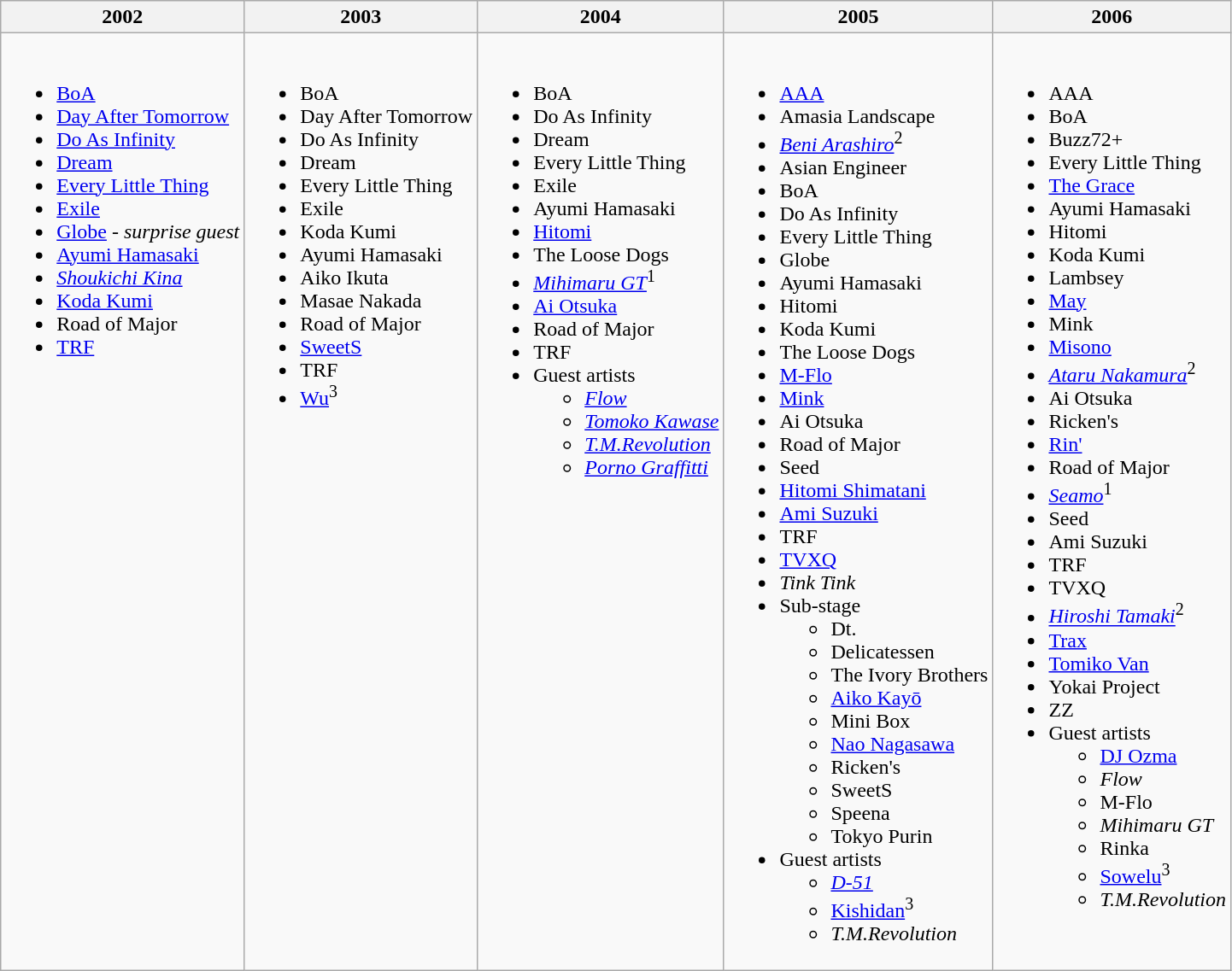<table class="wikitable">
<tr>
<th>2002</th>
<th>2003</th>
<th>2004</th>
<th>2005</th>
<th>2006</th>
</tr>
<tr valign="top">
<td><br><ul><li><a href='#'>BoA</a></li><li><a href='#'>Day After Tomorrow</a></li><li><a href='#'>Do As Infinity</a></li><li><a href='#'>Dream</a></li><li><a href='#'>Every Little Thing</a></li><li><a href='#'>Exile</a></li><li><a href='#'>Globe</a> - <em>surprise guest</em></li><li><a href='#'>Ayumi Hamasaki</a></li><li><em><a href='#'>Shoukichi Kina</a></em></li><li><a href='#'>Koda Kumi</a></li><li>Road of Major</li><li><a href='#'>TRF</a></li></ul></td>
<td><br><ul><li>BoA</li><li>Day After Tomorrow</li><li>Do As Infinity</li><li>Dream</li><li>Every Little Thing</li><li>Exile</li><li>Koda Kumi</li><li>Ayumi Hamasaki</li><li>Aiko Ikuta</li><li>Masae Nakada</li><li>Road of Major</li><li><a href='#'>SweetS</a></li><li>TRF</li><li><a href='#'>Wu</a><sup>3</sup></li></ul></td>
<td><br><ul><li>BoA</li><li>Do As Infinity</li><li>Dream</li><li>Every Little Thing</li><li>Exile</li><li>Ayumi Hamasaki</li><li><a href='#'>Hitomi</a></li><li>The Loose Dogs</li><li><em><a href='#'>Mihimaru GT</a></em><sup>1</sup></li><li><a href='#'>Ai Otsuka</a></li><li>Road of Major</li><li>TRF</li><li>Guest artists<ul><li><em><a href='#'>Flow</a></em></li><li><em><a href='#'>Tomoko Kawase</a></em></li><li><em><a href='#'>T.M.Revolution</a></em></li><li><em><a href='#'>Porno Graffitti</a></em></li></ul></li></ul></td>
<td><br><ul><li><a href='#'>AAA</a></li><li>Amasia Landscape</li><li><em><a href='#'>Beni Arashiro</a></em><sup>2</sup></li><li>Asian Engineer</li><li>BoA</li><li>Do As Infinity</li><li>Every Little Thing</li><li>Globe</li><li>Ayumi Hamasaki</li><li>Hitomi</li><li>Koda Kumi</li><li>The Loose Dogs</li><li><a href='#'>M-Flo</a></li><li><a href='#'>Mink</a></li><li>Ai Otsuka</li><li>Road of Major</li><li>Seed</li><li><a href='#'>Hitomi Shimatani</a></li><li><a href='#'>Ami Suzuki</a></li><li>TRF</li><li><a href='#'>TVXQ</a></li><li><em>Tink Tink</em></li><li>Sub-stage<ul><li>Dt.</li><li>Delicatessen</li><li>The Ivory Brothers</li><li><a href='#'>Aiko Kayō</a></li><li>Mini Box</li><li><a href='#'>Nao Nagasawa</a></li><li>Ricken's</li><li>SweetS</li><li>Speena</li><li>Tokyo Purin</li></ul></li><li>Guest artists<ul><li><em><a href='#'>D-51</a></em></li><li><a href='#'>Kishidan</a><sup>3</sup></li><li><em>T.M.Revolution</em></li></ul></li></ul></td>
<td><br><ul><li>AAA</li><li>BoA</li><li>Buzz72+</li><li>Every Little Thing</li><li><a href='#'>The Grace</a></li><li>Ayumi Hamasaki</li><li>Hitomi</li><li>Koda Kumi</li><li>Lambsey</li><li><a href='#'>May</a></li><li>Mink</li><li><a href='#'>Misono</a></li><li><em><a href='#'>Ataru Nakamura</a></em><sup>2</sup></li><li>Ai Otsuka</li><li>Ricken's</li><li><a href='#'>Rin'</a></li><li>Road of Major</li><li><em><a href='#'>Seamo</a></em><sup>1</sup></li><li>Seed</li><li>Ami Suzuki</li><li>TRF</li><li>TVXQ</li><li><em><a href='#'>Hiroshi Tamaki</a></em><sup>2</sup></li><li><a href='#'>Trax</a></li><li><a href='#'>Tomiko Van</a></li><li>Yokai Project</li><li>ZZ</li><li>Guest artists<ul><li><a href='#'>DJ Ozma</a></li><li><em>Flow</em></li><li>M-Flo</li><li><em>Mihimaru GT</em></li><li>Rinka</li><li><a href='#'>Sowelu</a><sup>3</sup></li><li><em>T.M.Revolution</em></li></ul></li></ul></td>
</tr>
</table>
